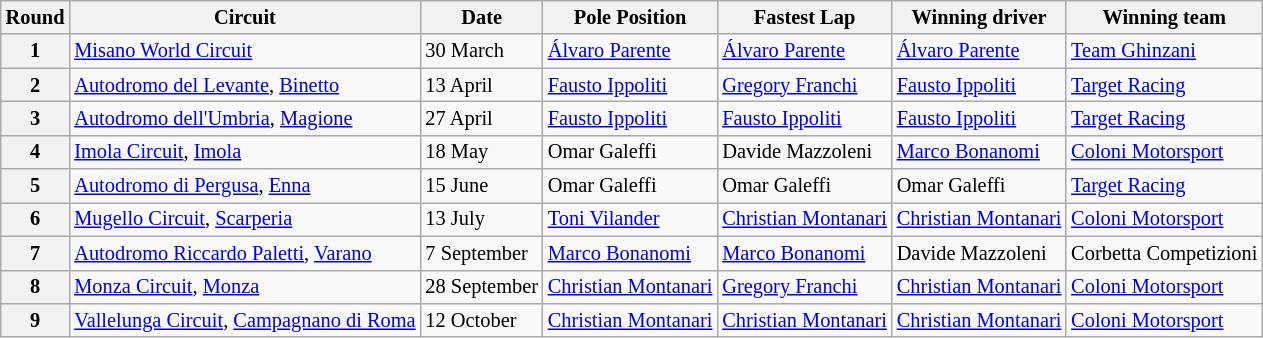<table class="wikitable" style="font-size: 85%;">
<tr>
<th>Round</th>
<th>Circuit</th>
<th>Date</th>
<th>Pole Position</th>
<th>Fastest Lap</th>
<th>Winning driver</th>
<th>Winning team</th>
</tr>
<tr>
<th>1</th>
<td><a href='#'>Misano World Circuit</a></td>
<td>30 March</td>
<td> <a href='#'>Álvaro Parente</a></td>
<td> <a href='#'>Álvaro Parente</a></td>
<td> <a href='#'>Álvaro Parente</a></td>
<td> <a href='#'>Team Ghinzani</a></td>
</tr>
<tr>
<th>2</th>
<td><a href='#'>Autodromo del Levante</a>, <a href='#'>Binetto</a></td>
<td>13 April</td>
<td> <a href='#'>Fausto Ippoliti</a></td>
<td> <a href='#'>Gregory Franchi</a></td>
<td> <a href='#'>Fausto Ippoliti</a></td>
<td> <a href='#'>Target Racing</a></td>
</tr>
<tr>
<th>3</th>
<td><a href='#'>Autodromo dell'Umbria</a>, <a href='#'>Magione</a></td>
<td>27 April</td>
<td> <a href='#'>Fausto Ippoliti</a></td>
<td> <a href='#'>Fausto Ippoliti</a></td>
<td> <a href='#'>Fausto Ippoliti</a></td>
<td> <a href='#'>Target Racing</a></td>
</tr>
<tr>
<th>4</th>
<td><a href='#'>Imola Circuit</a>, <a href='#'>Imola</a></td>
<td>18 May</td>
<td> Omar Galeffi</td>
<td> Davide Mazzoleni</td>
<td> <a href='#'>Marco Bonanomi</a></td>
<td> <a href='#'>Coloni Motorsport</a></td>
</tr>
<tr>
<th>5</th>
<td><a href='#'>Autodromo di Pergusa</a>, <a href='#'>Enna</a></td>
<td>15 June</td>
<td> Omar Galeffi</td>
<td> Omar Galeffi</td>
<td> Omar Galeffi</td>
<td> <a href='#'>Target Racing</a></td>
</tr>
<tr>
<th>6</th>
<td><a href='#'>Mugello Circuit</a>, <a href='#'>Scarperia</a></td>
<td>13 July</td>
<td> <a href='#'>Toni Vilander</a></td>
<td> <a href='#'>Christian Montanari</a></td>
<td> <a href='#'>Christian Montanari</a></td>
<td> <a href='#'>Coloni Motorsport</a></td>
</tr>
<tr>
<th>7</th>
<td><a href='#'>Autodromo Riccardo Paletti</a>, <a href='#'>Varano</a></td>
<td>7 September</td>
<td> <a href='#'>Marco Bonanomi</a></td>
<td> <a href='#'>Marco Bonanomi</a></td>
<td> Davide Mazzoleni</td>
<td> Corbetta Competizioni</td>
</tr>
<tr>
<th>8</th>
<td><a href='#'>Monza Circuit</a>, <a href='#'>Monza</a></td>
<td>28 September</td>
<td> <a href='#'>Christian Montanari</a></td>
<td> <a href='#'>Gregory Franchi</a></td>
<td> <a href='#'>Christian Montanari</a></td>
<td> <a href='#'>Coloni Motorsport</a></td>
</tr>
<tr>
<th>9</th>
<td><a href='#'>Vallelunga Circuit</a>, <a href='#'>Campagnano di Roma</a></td>
<td>12 October</td>
<td> <a href='#'>Christian Montanari</a></td>
<td> <a href='#'>Christian Montanari</a></td>
<td> <a href='#'>Christian Montanari</a></td>
<td> <a href='#'>Coloni Motorsport</a></td>
</tr>
</table>
